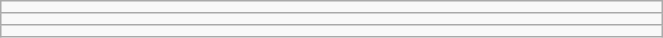<table class="wikitable" style=" text-align:center; font-size:110%;" width="35%">
<tr>
<td></td>
</tr>
<tr>
<td></td>
</tr>
<tr>
<td></td>
</tr>
</table>
